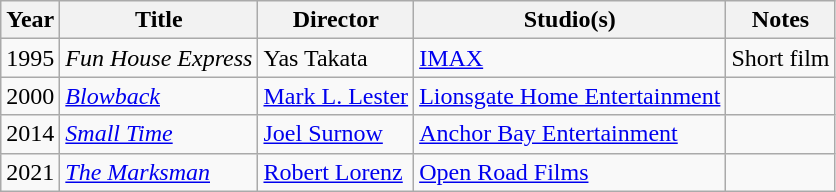<table class="wikitable">
<tr>
<th>Year</th>
<th>Title</th>
<th>Director</th>
<th>Studio(s)</th>
<th>Notes</th>
</tr>
<tr>
<td>1995</td>
<td><em>Fun House Express</em></td>
<td>Yas Takata</td>
<td><a href='#'>IMAX</a></td>
<td>Short film</td>
</tr>
<tr>
<td>2000</td>
<td><em><a href='#'>Blowback</a></em></td>
<td><a href='#'>Mark L. Lester</a></td>
<td><a href='#'>Lionsgate Home Entertainment</a></td>
<td></td>
</tr>
<tr>
<td>2014</td>
<td><em><a href='#'>Small Time</a></em></td>
<td><a href='#'>Joel Surnow</a></td>
<td><a href='#'>Anchor Bay Entertainment</a></td>
<td></td>
</tr>
<tr>
<td>2021</td>
<td><em><a href='#'>The Marksman</a></em></td>
<td><a href='#'>Robert Lorenz</a></td>
<td><a href='#'>Open Road Films</a></td>
<td></td>
</tr>
</table>
